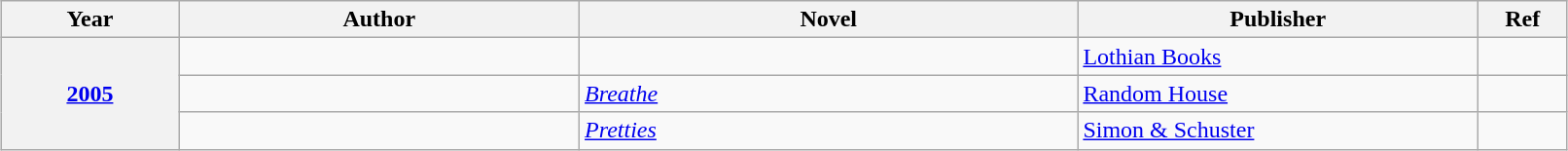<table class="sortable wikitable" width="85%" cellpadding="5"  style="margin: 1em auto 1em auto">
<tr>
<th scope="col" width="10%">Year</th>
<th scope="col" width="22.5%">Author</th>
<th scope="col" width="28%">Novel</th>
<th scope="col" width="22.5%">Publisher</th>
<th scope="col" width="5%" class="unsortable">Ref</th>
</tr>
<tr>
<th rowspan="3" scope="row" align="center"><a href='#'>2005</a></th>
<td></td>
<td></td>
<td><a href='#'>Lothian Books</a></td>
<td></td>
</tr>
<tr>
<td></td>
<td><em><a href='#'>Breathe</a></em></td>
<td><a href='#'>Random House</a></td>
<td></td>
</tr>
<tr>
<td></td>
<td><em><a href='#'>Pretties</a></em></td>
<td><a href='#'>Simon & Schuster</a></td>
<td></td>
</tr>
</table>
